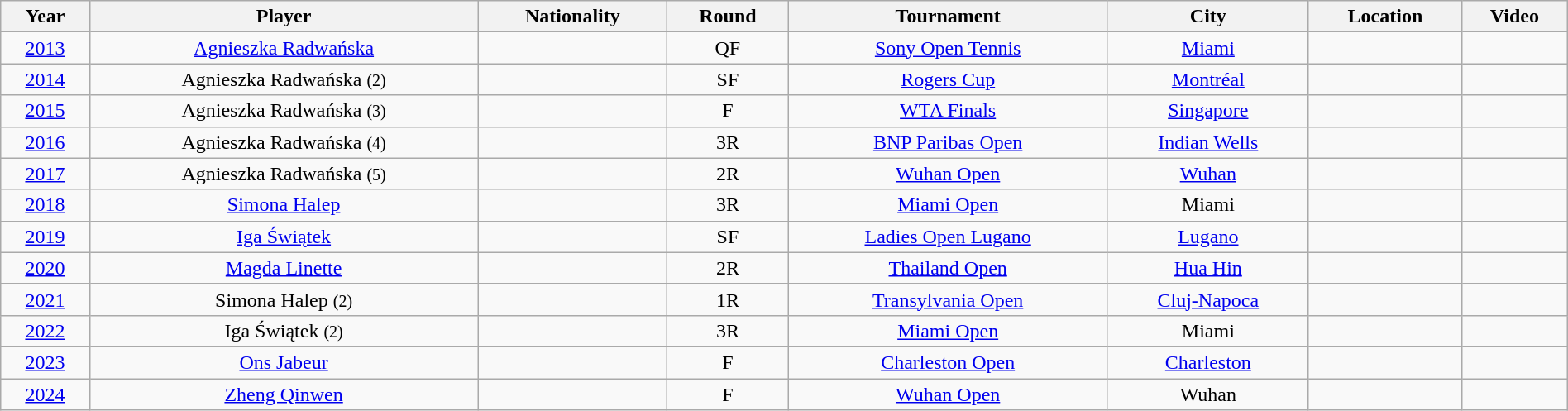<table class="wikitable" style="width: 100%; text-align:center; font-size:90k%">
<tr>
<th>Year</th>
<th>Player</th>
<th>Nationality</th>
<th>Round</th>
<th>Tournament</th>
<th>City</th>
<th>Location</th>
<th>Video</th>
</tr>
<tr>
<td><a href='#'>2013</a></td>
<td><a href='#'>Agnieszka Radwańska</a></td>
<td></td>
<td>QF</td>
<td><a href='#'>Sony Open Tennis</a></td>
<td><a href='#'>Miami</a></td>
<td></td>
<td></td>
</tr>
<tr>
<td><a href='#'>2014</a></td>
<td>Agnieszka Radwańska <small>(2) </small></td>
<td></td>
<td>SF</td>
<td><a href='#'>Rogers Cup</a></td>
<td><a href='#'>Montréal</a></td>
<td></td>
<td></td>
</tr>
<tr>
<td><a href='#'>2015</a></td>
<td>Agnieszka Radwańska <small>(3) </small></td>
<td></td>
<td>F</td>
<td><a href='#'>WTA Finals</a></td>
<td><a href='#'>Singapore</a></td>
<td></td>
<td></td>
</tr>
<tr>
<td><a href='#'>2016</a></td>
<td>Agnieszka Radwańska <small>(4) </small></td>
<td></td>
<td>3R</td>
<td><a href='#'>BNP Paribas Open</a></td>
<td><a href='#'>Indian Wells</a></td>
<td></td>
<td></td>
</tr>
<tr>
<td><a href='#'>2017</a></td>
<td>Agnieszka Radwańska <small>(5) </small></td>
<td></td>
<td>2R</td>
<td><a href='#'>Wuhan Open</a></td>
<td><a href='#'>Wuhan</a></td>
<td></td>
<td></td>
</tr>
<tr>
<td><a href='#'>2018</a></td>
<td><a href='#'>Simona Halep</a></td>
<td></td>
<td>3R</td>
<td><a href='#'>Miami Open</a></td>
<td>Miami</td>
<td></td>
<td></td>
</tr>
<tr>
<td><a href='#'>2019</a></td>
<td><a href='#'>Iga Świątek</a></td>
<td></td>
<td>SF</td>
<td><a href='#'>Ladies Open Lugano</a></td>
<td><a href='#'>Lugano</a></td>
<td></td>
<td></td>
</tr>
<tr>
<td><a href='#'>2020</a></td>
<td><a href='#'>Magda Linette</a></td>
<td></td>
<td>2R</td>
<td><a href='#'>Thailand Open</a></td>
<td><a href='#'>Hua Hin</a></td>
<td></td>
<td></td>
</tr>
<tr>
<td><a href='#'>2021</a></td>
<td>Simona Halep <small>(2)</small></td>
<td></td>
<td>1R</td>
<td><a href='#'>Transylvania Open</a></td>
<td><a href='#'>Cluj-Napoca</a></td>
<td></td>
<td></td>
</tr>
<tr>
<td><a href='#'>2022</a></td>
<td>Iga Świątek <small>(2)</small></td>
<td></td>
<td>3R</td>
<td><a href='#'>Miami Open</a></td>
<td>Miami</td>
<td></td>
<td></td>
</tr>
<tr>
<td><a href='#'>2023</a></td>
<td><a href='#'>Ons Jabeur</a></td>
<td></td>
<td>F</td>
<td><a href='#'>Charleston Open</a></td>
<td><a href='#'>Charleston</a></td>
<td></td>
<td></td>
</tr>
<tr>
<td><a href='#'>2024</a></td>
<td><a href='#'>Zheng Qinwen</a></td>
<td></td>
<td>F</td>
<td><a href='#'>Wuhan Open</a></td>
<td>Wuhan</td>
<td></td>
<td></td>
</tr>
</table>
